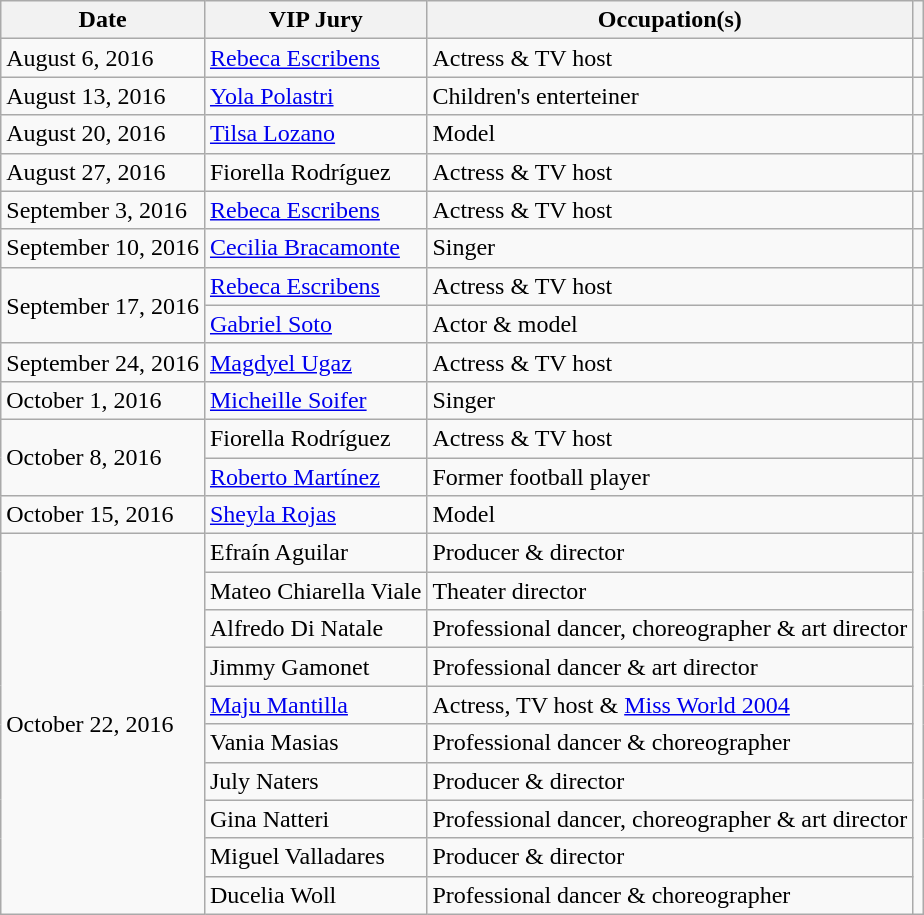<table class="wikitable">
<tr>
<th>Date</th>
<th>VIP Jury</th>
<th>Occupation(s)</th>
<th></th>
</tr>
<tr>
<td>August 6, 2016</td>
<td><a href='#'>Rebeca Escribens</a></td>
<td>Actress & TV host</td>
<td></td>
</tr>
<tr>
<td>August 13, 2016</td>
<td><a href='#'>Yola Polastri</a></td>
<td>Children's enterteiner</td>
<td></td>
</tr>
<tr>
<td>August 20, 2016</td>
<td><a href='#'>Tilsa Lozano</a></td>
<td>Model</td>
<td></td>
</tr>
<tr>
<td>August 27, 2016</td>
<td>Fiorella Rodríguez</td>
<td>Actress & TV host</td>
<td></td>
</tr>
<tr>
<td>September 3, 2016</td>
<td><a href='#'>Rebeca Escribens</a></td>
<td>Actress & TV host</td>
<td></td>
</tr>
<tr>
<td>September 10, 2016</td>
<td><a href='#'>Cecilia Bracamonte</a></td>
<td>Singer</td>
<td></td>
</tr>
<tr>
<td rowspan=2>September 17, 2016</td>
<td><a href='#'>Rebeca Escribens</a></td>
<td>Actress & TV host</td>
<td></td>
</tr>
<tr>
<td><a href='#'>Gabriel Soto</a></td>
<td>Actor & model</td>
<td></td>
</tr>
<tr>
<td>September 24, 2016</td>
<td><a href='#'>Magdyel Ugaz</a></td>
<td>Actress & TV host</td>
<td></td>
</tr>
<tr>
<td>October 1, 2016</td>
<td><a href='#'>Micheille Soifer</a></td>
<td>Singer</td>
<td></td>
</tr>
<tr>
<td rowspan=2>October 8, 2016</td>
<td>Fiorella Rodríguez</td>
<td>Actress & TV host</td>
<td></td>
</tr>
<tr>
<td><a href='#'>Roberto Martínez</a></td>
<td>Former football player</td>
<td></td>
</tr>
<tr>
<td>October 15, 2016</td>
<td><a href='#'>Sheyla Rojas</a></td>
<td>Model</td>
<td></td>
</tr>
<tr>
<td rowspan=10>October 22, 2016</td>
<td>Efraín Aguilar</td>
<td>Producer & director</td>
<td rowspan=10></td>
</tr>
<tr>
<td>Mateo Chiarella Viale</td>
<td>Theater director</td>
</tr>
<tr>
<td>Alfredo Di Natale</td>
<td>Professional dancer, choreographer & art director</td>
</tr>
<tr>
<td>Jimmy Gamonet</td>
<td>Professional dancer & art director</td>
</tr>
<tr>
<td><a href='#'>Maju Mantilla</a></td>
<td>Actress, TV host & <a href='#'>Miss World 2004</a></td>
</tr>
<tr>
<td>Vania Masias</td>
<td>Professional dancer & choreographer</td>
</tr>
<tr>
<td>July Naters</td>
<td>Producer & director</td>
</tr>
<tr>
<td>Gina Natteri</td>
<td>Professional dancer, choreographer & art director</td>
</tr>
<tr>
<td>Miguel Valladares</td>
<td>Producer & director</td>
</tr>
<tr>
<td>Ducelia Woll</td>
<td>Professional dancer & choreographer</td>
</tr>
</table>
